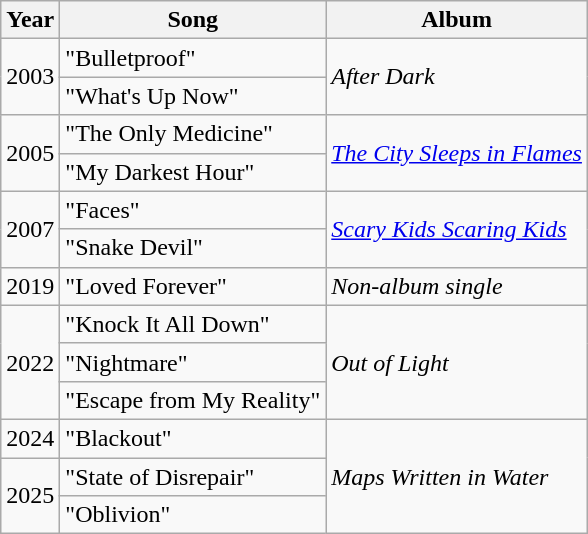<table class="wikitable">
<tr>
<th rowspan="1">Year</th>
<th rowspan="1">Song</th>
<th rowspan="1">Album</th>
</tr>
<tr>
<td align="center" rowspan="2">2003</td>
<td align="left">"Bulletproof"</td>
<td rowspan="2"><em>After Dark</em></td>
</tr>
<tr>
<td align="left">"What's Up Now"</td>
</tr>
<tr>
<td align="center" rowspan="2">2005</td>
<td align="left">"The Only Medicine"</td>
<td rowspan="2"><em><a href='#'>The City Sleeps in Flames</a></em></td>
</tr>
<tr>
<td align="left">"My Darkest Hour"</td>
</tr>
<tr>
<td align="center" rowspan="2">2007</td>
<td align="left">"Faces"</td>
<td rowspan="2"><em><a href='#'>Scary Kids Scaring Kids</a></em></td>
</tr>
<tr>
<td align="left">"Snake Devil"</td>
</tr>
<tr>
<td align="center">2019</td>
<td align="left">"Loved Forever"</td>
<td><em>Non-album single</em></td>
</tr>
<tr>
<td align="center" rowspan="3">2022</td>
<td align="left">"Knock It All Down"<br></td>
<td rowspan="3"><em>Out of Light</em></td>
</tr>
<tr>
<td align="left">"Nightmare"<br></td>
</tr>
<tr>
<td align="left">"Escape from My Reality"<br></td>
</tr>
<tr>
<td align="center">2024</td>
<td align="left">"Blackout"<br></td>
<td rowspan="3"><em>Maps Written in Water</em></td>
</tr>
<tr>
<td align="center" rowspan="2">2025</td>
<td align="left">"State of Disrepair"<br></td>
</tr>
<tr>
<td align="left">"Oblivion"<br></td>
</tr>
</table>
